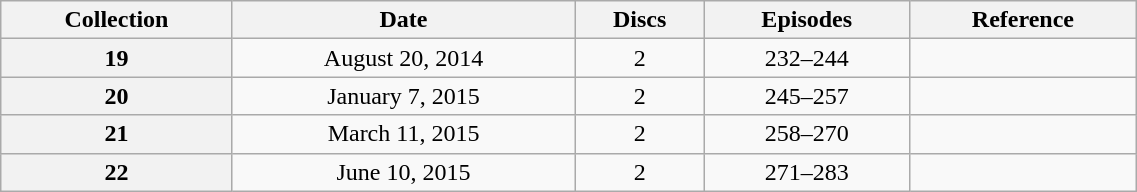<table class="wikitable" style="text-align: center; width: 60%;">
<tr>
<th scope="col" 175px;>Collection</th>
<th scope="col" 125px;>Date</th>
<th scope="col">Discs</th>
<th scope="col">Episodes</th>
<th scope="col">Reference</th>
</tr>
<tr>
<th scope="row">19</th>
<td>August 20, 2014</td>
<td>2</td>
<td>232–244</td>
<td></td>
</tr>
<tr>
<th scope="row">20</th>
<td>January 7, 2015</td>
<td>2</td>
<td>245–257</td>
<td></td>
</tr>
<tr>
<th scope="row">21</th>
<td>March 11, 2015</td>
<td>2</td>
<td>258–270</td>
<td></td>
</tr>
<tr>
<th scope="row">22</th>
<td>June 10, 2015</td>
<td>2</td>
<td>271–283</td>
<td></td>
</tr>
</table>
